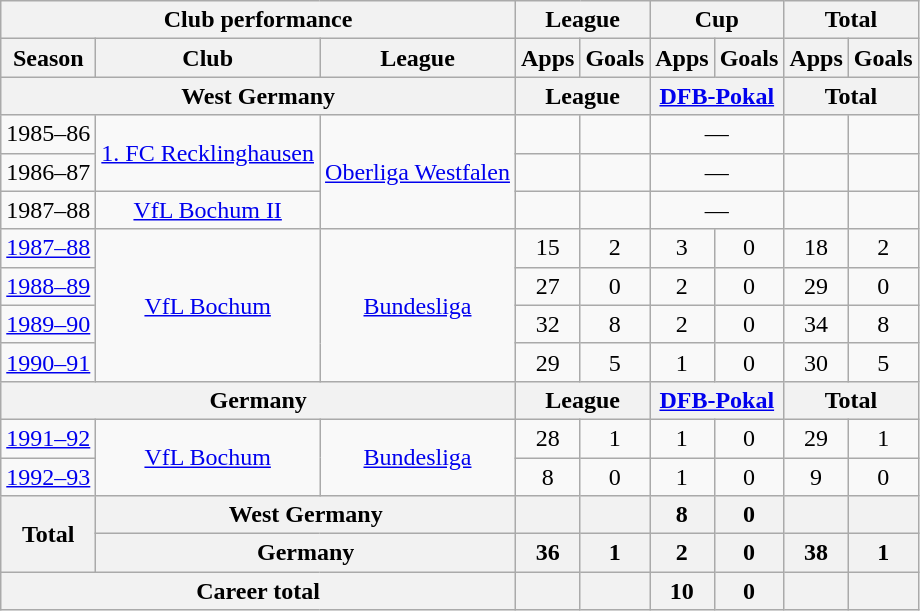<table class="wikitable" style="text-align:center">
<tr>
<th colspan=3>Club performance</th>
<th colspan=2>League</th>
<th colspan=2>Cup</th>
<th colspan=2>Total</th>
</tr>
<tr>
<th>Season</th>
<th>Club</th>
<th>League</th>
<th>Apps</th>
<th>Goals</th>
<th>Apps</th>
<th>Goals</th>
<th>Apps</th>
<th>Goals</th>
</tr>
<tr>
<th colspan=3>West Germany</th>
<th colspan=2>League</th>
<th colspan=2><a href='#'>DFB-Pokal</a></th>
<th colspan=2>Total</th>
</tr>
<tr>
<td>1985–86</td>
<td rowspan="2"><a href='#'>1. FC Recklinghausen</a></td>
<td rowspan="3"><a href='#'>Oberliga Westfalen</a></td>
<td></td>
<td></td>
<td colspan="2">—</td>
<td></td>
<td></td>
</tr>
<tr>
<td>1986–87</td>
<td></td>
<td></td>
<td colspan="2">—</td>
<td></td>
<td></td>
</tr>
<tr>
<td>1987–88</td>
<td><a href='#'>VfL Bochum II</a></td>
<td></td>
<td></td>
<td colspan="2">—</td>
<td></td>
<td></td>
</tr>
<tr>
<td><a href='#'>1987–88</a></td>
<td rowspan="4"><a href='#'>VfL Bochum</a></td>
<td rowspan="4"><a href='#'>Bundesliga</a></td>
<td>15</td>
<td>2</td>
<td>3</td>
<td>0</td>
<td>18</td>
<td>2</td>
</tr>
<tr>
<td><a href='#'>1988–89</a></td>
<td>27</td>
<td>0</td>
<td>2</td>
<td>0</td>
<td>29</td>
<td>0</td>
</tr>
<tr>
<td><a href='#'>1989–90</a></td>
<td>32</td>
<td>8</td>
<td>2</td>
<td>0</td>
<td>34</td>
<td>8</td>
</tr>
<tr>
<td><a href='#'>1990–91</a></td>
<td>29</td>
<td>5</td>
<td>1</td>
<td>0</td>
<td>30</td>
<td>5</td>
</tr>
<tr>
<th colspan=3>Germany</th>
<th colspan=2>League</th>
<th colspan=2><a href='#'>DFB-Pokal</a></th>
<th colspan=2>Total</th>
</tr>
<tr>
<td><a href='#'>1991–92</a></td>
<td rowspan="2"><a href='#'>VfL Bochum</a></td>
<td rowspan="2"><a href='#'>Bundesliga</a></td>
<td>28</td>
<td>1</td>
<td>1</td>
<td>0</td>
<td>29</td>
<td>1</td>
</tr>
<tr>
<td><a href='#'>1992–93</a></td>
<td>8</td>
<td>0</td>
<td>1</td>
<td>0</td>
<td>9</td>
<td>0</td>
</tr>
<tr>
<th rowspan=2>Total</th>
<th colspan=2>West Germany</th>
<th></th>
<th></th>
<th>8</th>
<th>0</th>
<th></th>
<th></th>
</tr>
<tr>
<th colspan=2>Germany</th>
<th>36</th>
<th>1</th>
<th>2</th>
<th>0</th>
<th>38</th>
<th>1</th>
</tr>
<tr>
<th colspan=3>Career total</th>
<th></th>
<th></th>
<th>10</th>
<th>0</th>
<th></th>
<th></th>
</tr>
</table>
